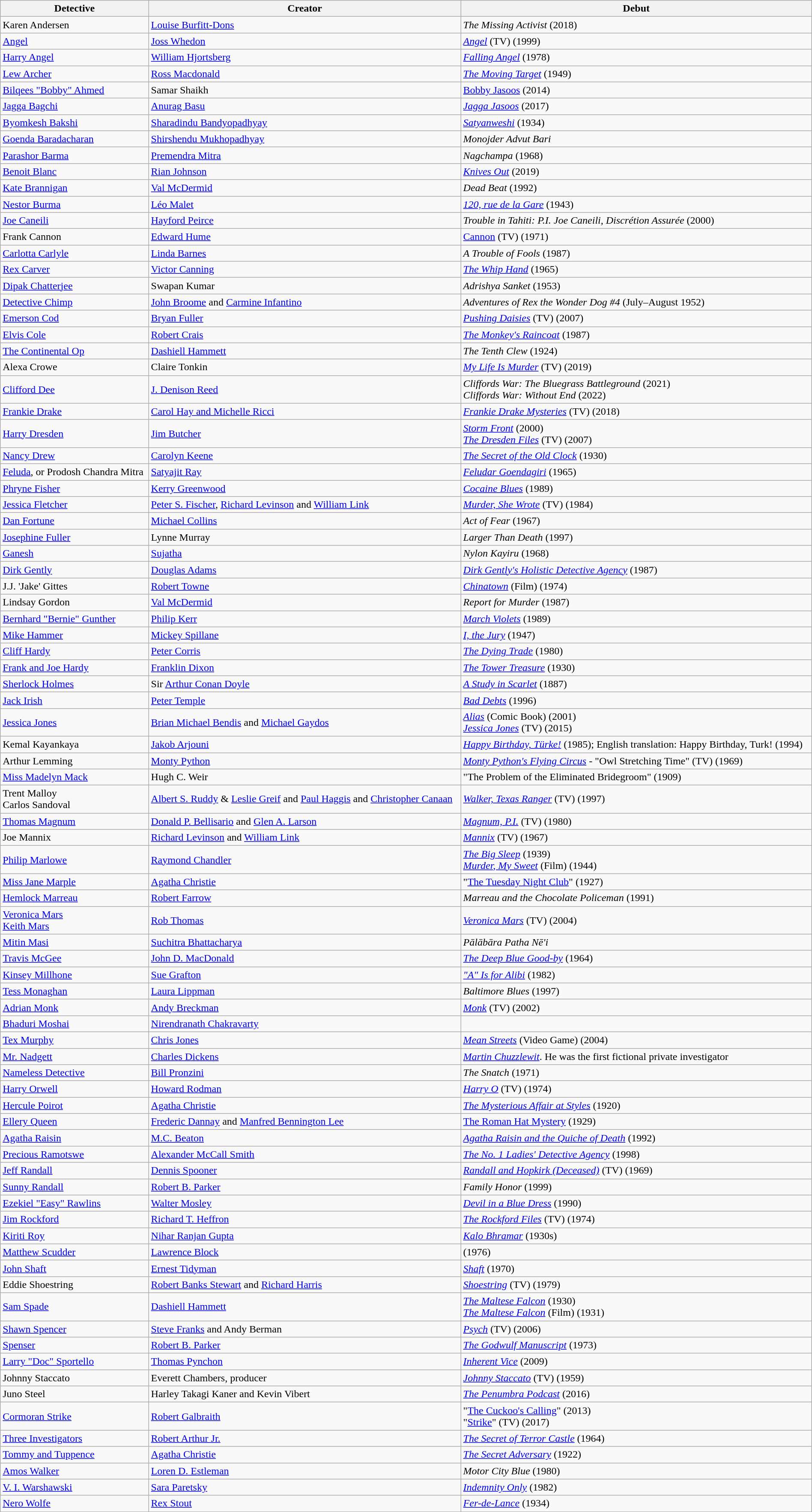<table class="wikitable sortable" width="100%">
<tr>
<th>Detective</th>
<th>Creator</th>
<th>Debut</th>
</tr>
<tr>
<td>Karen Andersen</td>
<td><a href='#'>Louise Burfitt-Dons</a></td>
<td><em>The Missing Activist</em> (2018)</td>
</tr>
<tr>
<td><a href='#'>Angel</a></td>
<td><a href='#'>Joss Whedon</a></td>
<td><em><a href='#'>Angel</a></em> (TV) (1999)</td>
</tr>
<tr>
<td><a href='#'>Harry Angel</a></td>
<td><a href='#'>William Hjortsberg</a></td>
<td><em><a href='#'>Falling Angel</a></em> (1978)</td>
</tr>
<tr>
<td><a href='#'>Lew Archer</a></td>
<td><a href='#'>Ross Macdonald</a></td>
<td><em><a href='#'>The Moving Target</a></em> (1949)</td>
</tr>
<tr>
<td><a href='#'>Bilqees "Bobby" Ahmed</a></td>
<td>Samar Shaikh</td>
<td><a href='#'>Bobby Jasoos</a> (2014)</td>
</tr>
<tr>
<td><a href='#'>Jagga Bagchi</a></td>
<td><a href='#'>Anurag Basu</a></td>
<td><em><a href='#'>Jagga Jasoos</a></em> (2017)</td>
</tr>
<tr>
<td><a href='#'>Byomkesh Bakshi</a></td>
<td><a href='#'>Sharadindu Bandyopadhyay</a></td>
<td><em><a href='#'>Satyanweshi</a></em> (1934)</td>
</tr>
<tr>
<td><a href='#'>Goenda Baradacharan</a></td>
<td><a href='#'>Shirshendu Mukhopadhyay</a></td>
<td><em>Monojder Advut Bari</em></td>
</tr>
<tr>
<td><a href='#'>Parashor Barma</a></td>
<td><a href='#'>Premendra Mitra</a></td>
<td><em>Nagchampa</em> (1968)</td>
</tr>
<tr>
<td><a href='#'>Benoit Blanc</a></td>
<td><a href='#'>Rian Johnson</a></td>
<td><em><a href='#'>Knives Out</a></em> (2019)</td>
</tr>
<tr>
<td><a href='#'>Kate Brannigan</a></td>
<td><a href='#'>Val McDermid</a></td>
<td><em>Dead Beat</em> (1992)</td>
</tr>
<tr>
<td><a href='#'>Nestor Burma</a></td>
<td><a href='#'>Léo Malet</a></td>
<td><em><a href='#'>120, rue de la Gare</a></em> (1943)</td>
</tr>
<tr>
<td><a href='#'>Joe Caneili</a></td>
<td><a href='#'>Hayford Peirce</a></td>
<td><em>Trouble in Tahiti: P.I. Joe Caneili, Discrétion Assurée</em> (2000)</td>
</tr>
<tr>
<td>Frank Cannon</td>
<td><a href='#'>Edward Hume</a></td>
<td><a href='#'>Cannon</a> (TV) (1971)</td>
</tr>
<tr>
<td><a href='#'>Carlotta Carlyle</a></td>
<td><a href='#'>Linda Barnes</a></td>
<td><em>A Trouble of Fools</em> (1987)</td>
</tr>
<tr>
<td><a href='#'>Rex Carver</a></td>
<td><a href='#'>Victor Canning</a></td>
<td><em><a href='#'>The Whip Hand</a></em> (1965)</td>
</tr>
<tr>
<td><a href='#'>Dipak Chatterjee</a></td>
<td>Swapan Kumar</td>
<td><em>Adrishya Sanket</em> (1953)</td>
</tr>
<tr>
<td><a href='#'>Detective Chimp</a></td>
<td><a href='#'>John Broome</a> and <a href='#'>Carmine Infantino</a></td>
<td><em>Adventures of Rex the Wonder Dog #4 </em> (July–August 1952)</td>
</tr>
<tr>
<td><a href='#'>Emerson Cod</a></td>
<td><a href='#'>Bryan Fuller</a></td>
<td><em><a href='#'>Pushing Daisies</a></em> (TV) (2007)</td>
</tr>
<tr>
<td><a href='#'>Elvis Cole</a></td>
<td><a href='#'>Robert Crais</a></td>
<td><em><a href='#'>The Monkey's Raincoat</a></em> (1987)</td>
</tr>
<tr>
<td><a href='#'>The Continental Op</a></td>
<td><a href='#'>Dashiell Hammett</a></td>
<td><em>The Tenth Clew</em> (1924)</td>
</tr>
<tr>
<td>Alexa Crowe</td>
<td>Claire Tonkin</td>
<td><em><a href='#'>My Life Is Murder</a></em> (TV) (2019)</td>
</tr>
<tr>
<td><a href='#'>Clifford Dee</a></td>
<td><a href='#'>J. Denison Reed</a></td>
<td><em>Cliffords War: The Bluegrass Battleground</em> (2021)<br><em>Cliffords War: Without End</em> (2022)</td>
</tr>
<tr>
<td><a href='#'>Frankie Drake</a></td>
<td><a href='#'>Carol Hay and Michelle Ricci</a></td>
<td><em><a href='#'>Frankie Drake Mysteries</a></em> (TV) (2018)</td>
</tr>
<tr>
<td><a href='#'>Harry Dresden</a></td>
<td><a href='#'>Jim Butcher</a></td>
<td><em><a href='#'>Storm Front</a></em> (2000)<br><em><a href='#'>The Dresden Files</a></em> (TV) (2007)</td>
</tr>
<tr>
<td><a href='#'>Nancy Drew</a></td>
<td><a href='#'>Carolyn Keene</a></td>
<td><em><a href='#'>The Secret of the Old Clock</a></em> (1930)</td>
</tr>
<tr>
<td><a href='#'>Feluda</a>, or Prodosh Chandra Mitra</td>
<td><a href='#'>Satyajit Ray</a></td>
<td><em><a href='#'>Feludar Goendagiri</a></em> (1965)</td>
</tr>
<tr>
<td><a href='#'>Phryne Fisher</a></td>
<td><a href='#'>Kerry Greenwood</a></td>
<td><em><a href='#'>Cocaine Blues</a></em> (1989)</td>
</tr>
<tr>
<td><a href='#'>Jessica Fletcher</a></td>
<td><a href='#'>Peter S. Fischer</a>, <a href='#'>Richard Levinson</a> and <a href='#'>William Link</a></td>
<td><em><a href='#'>Murder, She Wrote</a></em> (TV) (1984)</td>
</tr>
<tr>
<td><a href='#'>Dan Fortune</a></td>
<td><a href='#'>Michael Collins</a></td>
<td><em>Act of Fear</em> (1967)</td>
</tr>
<tr>
<td><a href='#'>Josephine Fuller</a></td>
<td>Lynne Murray</td>
<td><em>Larger Than Death</em> (1997)</td>
</tr>
<tr>
<td><a href='#'>Ganesh</a></td>
<td><a href='#'>Sujatha</a></td>
<td><em>Nylon Kayiru</em> (1968)</td>
</tr>
<tr>
<td><a href='#'>Dirk Gently</a></td>
<td><a href='#'>Douglas Adams</a></td>
<td><em><a href='#'>Dirk Gently's Holistic Detective Agency</a></em> (1987)</td>
</tr>
<tr>
<td>J.J. 'Jake' Gittes</td>
<td><a href='#'>Robert Towne</a></td>
<td><em><a href='#'>Chinatown</a></em> (Film) (1974)</td>
</tr>
<tr>
<td>Lindsay Gordon</td>
<td><a href='#'>Val McDermid</a></td>
<td><em>Report for Murder</em> (1987)</td>
</tr>
<tr>
<td><a href='#'>Bernhard "Bernie" Gunther</a></td>
<td><a href='#'>Philip Kerr</a></td>
<td><em><a href='#'>March Violets</a></em> (1989)</td>
</tr>
<tr>
<td><a href='#'>Mike Hammer</a></td>
<td><a href='#'>Mickey Spillane</a></td>
<td><em><a href='#'>I, the Jury</a></em> (1947)</td>
</tr>
<tr>
<td><a href='#'>Cliff Hardy</a></td>
<td><a href='#'>Peter Corris</a></td>
<td><em><a href='#'>The Dying Trade</a></em> (1980)</td>
</tr>
<tr>
<td><a href='#'>Frank and Joe Hardy</a></td>
<td><a href='#'>Franklin Dixon</a></td>
<td><em><a href='#'>The Tower Treasure</a></em> (1930)</td>
</tr>
<tr>
<td><a href='#'>Sherlock Holmes</a></td>
<td>Sir <a href='#'>Arthur Conan Doyle</a></td>
<td><em><a href='#'>A Study in Scarlet</a></em> (1887)</td>
</tr>
<tr>
<td><a href='#'>Jack Irish</a></td>
<td><a href='#'>Peter Temple</a></td>
<td><em><a href='#'>Bad Debts</a></em> (1996)</td>
</tr>
<tr>
<td><a href='#'>Jessica Jones</a></td>
<td><a href='#'>Brian Michael Bendis</a> and <a href='#'>Michael Gaydos</a></td>
<td><em><a href='#'>Alias</a></em> (Comic Book) (2001)<br><em><a href='#'>Jessica Jones</a></em> (TV) (2015)</td>
</tr>
<tr>
<td>Kemal Kayankaya</td>
<td><a href='#'>Jakob Arjouni</a></td>
<td><em><a href='#'>Happy Birthday, Türke!</a></em> (1985); English translation: Happy Birthday, Turk! (1994)</td>
</tr>
<tr>
<td>Arthur Lemming</td>
<td><a href='#'>Monty Python</a></td>
<td><em><a href='#'>Monty Python's Flying Circus</a></em> - "Owl Stretching Time" (TV) (1969)</td>
</tr>
<tr>
<td><a href='#'>Miss Madelyn Mack</a></td>
<td>Hugh C. Weir</td>
<td>"The Problem of the Eliminated Bridegroom" (1909)</td>
</tr>
<tr>
<td>Trent Malloy<br>Carlos Sandoval</td>
<td><a href='#'>Albert S. Ruddy</a> & <a href='#'>Leslie Greif</a> and <a href='#'>Paul Haggis</a> and <a href='#'>Christopher Canaan</a></td>
<td><em><a href='#'>Walker, Texas Ranger</a></em> (TV) (1997)</td>
</tr>
<tr>
<td><a href='#'>Thomas Magnum</a></td>
<td><a href='#'>Donald P. Bellisario</a> and <a href='#'>Glen A. Larson</a></td>
<td><em><a href='#'>Magnum, P.I.</a></em> (TV) (1980)</td>
</tr>
<tr>
<td>Joe Mannix</td>
<td><a href='#'>Richard Levinson</a> and <a href='#'>William Link</a></td>
<td><em><a href='#'>Mannix</a></em> (TV) (1967)</td>
</tr>
<tr>
<td><a href='#'>Philip Marlowe</a></td>
<td><a href='#'>Raymond Chandler</a></td>
<td><em><a href='#'>The Big Sleep</a></em> (1939)<br><em><a href='#'>Murder, My Sweet</a></em> (Film) (1944)</td>
</tr>
<tr>
<td><a href='#'>Miss Jane Marple</a></td>
<td><a href='#'>Agatha Christie</a></td>
<td>"<a href='#'>The Tuesday Night Club</a>" (1927)</td>
</tr>
<tr>
<td><a href='#'>Hemlock Marreau</a></td>
<td><a href='#'>Robert Farrow</a></td>
<td><em>Marreau and the Chocolate Policeman</em> (1991)</td>
</tr>
<tr>
<td><a href='#'>Veronica Mars</a><br><a href='#'>Keith Mars</a></td>
<td><a href='#'>Rob Thomas</a></td>
<td><em><a href='#'>Veronica Mars</a></em> (TV) (2004)</td>
</tr>
<tr>
<td><a href='#'>Mitin Masi</a></td>
<td><a href='#'>Suchitra Bhattacharya</a></td>
<td><em>Pālābāra Patha Nē'i</em></td>
</tr>
<tr>
<td><a href='#'>Travis McGee</a></td>
<td><a href='#'>John D. MacDonald</a></td>
<td><em><a href='#'>The Deep Blue Good-by</a></em> (1964)</td>
</tr>
<tr>
<td><a href='#'>Kinsey Millhone</a></td>
<td><a href='#'>Sue Grafton</a></td>
<td><em><a href='#'>"A" Is for Alibi</a></em> (1982)</td>
</tr>
<tr>
<td><a href='#'>Tess Monaghan</a></td>
<td><a href='#'>Laura Lippman</a></td>
<td><em>Baltimore Blues</em> (1997)</td>
</tr>
<tr>
<td><a href='#'>Adrian Monk</a></td>
<td><a href='#'>Andy Breckman</a></td>
<td><em><a href='#'>Monk</a></em> (TV) (2002)</td>
</tr>
<tr>
<td><a href='#'>Bhaduri Moshai</a></td>
<td><a href='#'>Nirendranath Chakravarty</a></td>
</tr>
<tr>
<td><a href='#'>Tex Murphy</a></td>
<td><a href='#'>Chris Jones</a></td>
<td><em><a href='#'>Mean Streets</a></em> (Video Game) (2004)</td>
</tr>
<tr>
<td><a href='#'>Mr. Nadgett</a></td>
<td><a href='#'>Charles Dickens</a></td>
<td><em><a href='#'>Martin Chuzzlewit</a></em>. He was the first fictional private investigator</td>
</tr>
<tr>
<td><a href='#'>Nameless Detective</a></td>
<td><a href='#'>Bill Pronzini</a></td>
<td><em>The Snatch</em> (1971)</td>
</tr>
<tr>
<td><a href='#'>Harry Orwell</a></td>
<td><a href='#'>Howard Rodman</a></td>
<td><em><a href='#'>Harry O</a></em> (TV) (1974)</td>
</tr>
<tr>
<td><a href='#'>Hercule Poirot</a></td>
<td><a href='#'>Agatha Christie</a></td>
<td><em><a href='#'>The Mysterious Affair at Styles</a></em> (1920)</td>
</tr>
<tr>
<td><a href='#'>Ellery Queen</a></td>
<td><a href='#'>Frederic Dannay</a> and <a href='#'>Manfred Bennington Lee</a></td>
<td><a href='#'>The Roman Hat Mystery</a> (1929)</td>
</tr>
<tr>
<td><a href='#'>Agatha Raisin</a></td>
<td><a href='#'>M.C. Beaton</a></td>
<td><em><a href='#'>Agatha Raisin and the Quiche of Death</a></em> (1992)</td>
</tr>
<tr>
<td><a href='#'>Precious Ramotswe</a></td>
<td><a href='#'>Alexander McCall Smith</a></td>
<td><em><a href='#'>The No. 1 Ladies' Detective Agency</a></em> (1998)</td>
</tr>
<tr>
<td><a href='#'>Jeff Randall</a></td>
<td><a href='#'>Dennis Spooner</a></td>
<td><em><a href='#'>Randall and Hopkirk (Deceased)</a></em> (TV) (1969)</td>
</tr>
<tr>
<td><a href='#'>Sunny Randall</a></td>
<td><a href='#'>Robert B. Parker</a></td>
<td><em>Family Honor</em> (1999)</td>
</tr>
<tr>
<td><a href='#'>Ezekiel "Easy" Rawlins</a></td>
<td><a href='#'>Walter Mosley</a></td>
<td><em><a href='#'>Devil in a Blue Dress</a></em> (1990)</td>
</tr>
<tr>
<td><a href='#'>Jim Rockford</a></td>
<td><a href='#'>Richard T. Heffron</a></td>
<td><em><a href='#'>The Rockford Files</a></em> (TV) (1974)</td>
</tr>
<tr>
<td><a href='#'>Kiriti Roy</a></td>
<td><a href='#'>Nihar Ranjan Gupta</a></td>
<td><em><a href='#'>Kalo Bhramar</a></em> (1930s)</td>
</tr>
<tr>
<td><a href='#'>Matthew Scudder</a></td>
<td><a href='#'>Lawrence Block</a></td>
<td> (1976)</td>
</tr>
<tr>
<td><a href='#'>John Shaft</a></td>
<td><a href='#'>Ernest Tidyman</a></td>
<td><em><a href='#'>Shaft</a></em> (1970)</td>
</tr>
<tr>
<td>Eddie Shoestring</td>
<td><a href='#'>Robert Banks Stewart</a> and <a href='#'>Richard Harris</a></td>
<td><em><a href='#'>Shoestring</a></em> (TV) (1979)</td>
</tr>
<tr>
<td><a href='#'>Sam Spade</a></td>
<td><a href='#'>Dashiell Hammett</a></td>
<td><em><a href='#'>The Maltese Falcon</a></em> (1930)<br><em><a href='#'>The Maltese Falcon</a></em> (Film) (1931)</td>
</tr>
<tr>
<td><a href='#'>Shawn Spencer</a></td>
<td><a href='#'>Steve Franks</a> and Andy Berman</td>
<td><em><a href='#'>Psych</a></em> (TV) (2006)</td>
</tr>
<tr>
<td><a href='#'>Spenser</a></td>
<td><a href='#'>Robert B. Parker</a></td>
<td><em><a href='#'>The Godwulf Manuscript</a></em> (1973)</td>
</tr>
<tr>
<td><a href='#'>Larry "Doc" Sportello</a></td>
<td><a href='#'>Thomas Pynchon</a></td>
<td><em><a href='#'>Inherent Vice</a></em> (2009)</td>
</tr>
<tr>
<td>Johnny Staccato</td>
<td>Everett Chambers, producer</td>
<td><em><a href='#'>Johnny Staccato</a></em> (TV) (1959)</td>
</tr>
<tr>
<td>Juno Steel</td>
<td>Harley Takagi Kaner and Kevin Vibert</td>
<td><em><a href='#'>The Penumbra Podcast</a></em> (2016)</td>
</tr>
<tr>
<td><a href='#'>Cormoran Strike</a></td>
<td><a href='#'>Robert Galbraith</a></td>
<td>"<a href='#'>The Cuckoo's Calling</a>" (2013) <br> "<a href='#'>Strike</a>" (TV) (2017)</td>
</tr>
<tr>
<td><a href='#'>Three Investigators</a></td>
<td><a href='#'>Robert Arthur Jr.</a></td>
<td><em><a href='#'>The Secret of Terror Castle</a></em> (1964)</td>
</tr>
<tr>
<td><a href='#'>Tommy and Tuppence</a></td>
<td><a href='#'>Agatha Christie</a></td>
<td><em><a href='#'>The Secret Adversary</a></em> (1922)</td>
</tr>
<tr>
<td><a href='#'>Amos Walker</a></td>
<td><a href='#'>Loren D. Estleman</a></td>
<td><em>Motor City Blue</em> (1980)</td>
</tr>
<tr>
<td><a href='#'>V. I. Warshawski</a></td>
<td><a href='#'>Sara Paretsky</a></td>
<td><em><a href='#'>Indemnity Only</a></em> (1982)</td>
</tr>
<tr>
<td><a href='#'>Nero Wolfe</a></td>
<td><a href='#'>Rex Stout</a></td>
<td><em><a href='#'>Fer-de-Lance</a></em> (1934)</td>
</tr>
</table>
